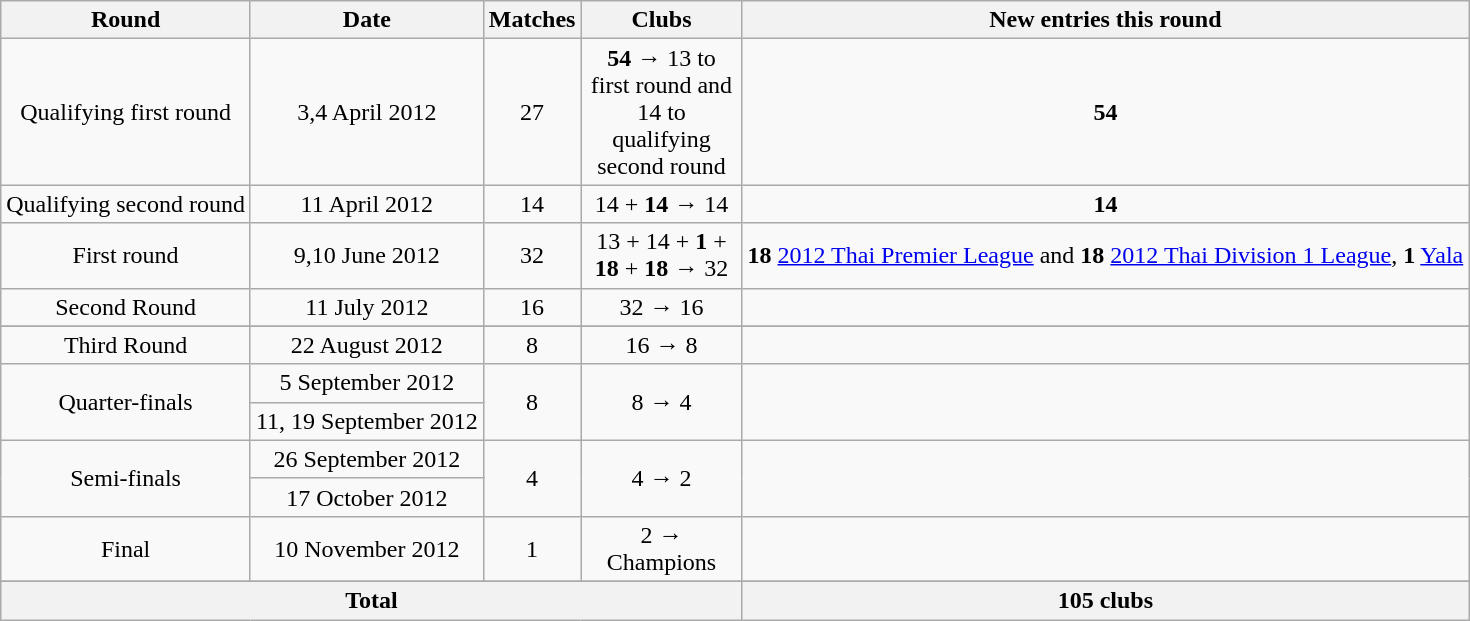<table class="wikitable">
<tr>
<th>Round</th>
<th>Date</th>
<th>Matches</th>
<th width=100>Clubs</th>
<th>New entries this round</th>
</tr>
<tr align=center>
<td>Qualifying first round</td>
<td>3,4 April 2012</td>
<td>27</td>
<td><strong>54</strong> → 13 to first round and 14 to qualifying second round</td>
<td><strong>54</strong></td>
</tr>
<tr align=center>
<td>Qualifying second round</td>
<td>11 April 2012</td>
<td>14</td>
<td>14 + <strong>14</strong>  → 14</td>
<td><strong>14</strong></td>
</tr>
<tr align=center>
<td>First round</td>
<td>9,10 June 2012</td>
<td>32</td>
<td>13 + 14 + <strong>1</strong> + <strong>18</strong> + <strong>18</strong> → 32</td>
<td><strong>18</strong> <a href='#'>2012 Thai Premier League</a> and <strong>18</strong> <a href='#'>2012 Thai Division 1 League</a>, <strong>1</strong> <a href='#'>Yala</a></td>
</tr>
<tr align=center>
<td>Second Round</td>
<td>11 July 2012</td>
<td>16</td>
<td>32 → 16</td>
<td></td>
</tr>
<tr align=center>
</tr>
<tr align=center>
<td>Third Round</td>
<td>22 August 2012</td>
<td>8</td>
<td>16 → 8</td>
<td></td>
</tr>
<tr align=center>
<td rowspan="2">Quarter-finals</td>
<td>5 September 2012</td>
<td rowspan="2" align="center">8</td>
<td rowspan="2" align="center">8 → 4</td>
<td rowspan="2" align="center"></td>
</tr>
<tr align=center>
<td>11, 19 September 2012</td>
</tr>
<tr align=center>
<td rowspan="2">Semi-finals</td>
<td>26 September 2012</td>
<td rowspan="2" align="center">4</td>
<td rowspan="2" align="center">4 → 2</td>
<td rowspan="2" align="center"></td>
</tr>
<tr align=center>
<td>17 October 2012</td>
</tr>
<tr align=center>
<td>Final</td>
<td>10 November 2012</td>
<td>1</td>
<td>2 → Champions</td>
<td></td>
</tr>
<tr align=left|>
</tr>
<tr>
<th colspan=4>Total</th>
<th>105 clubs</th>
</tr>
</table>
